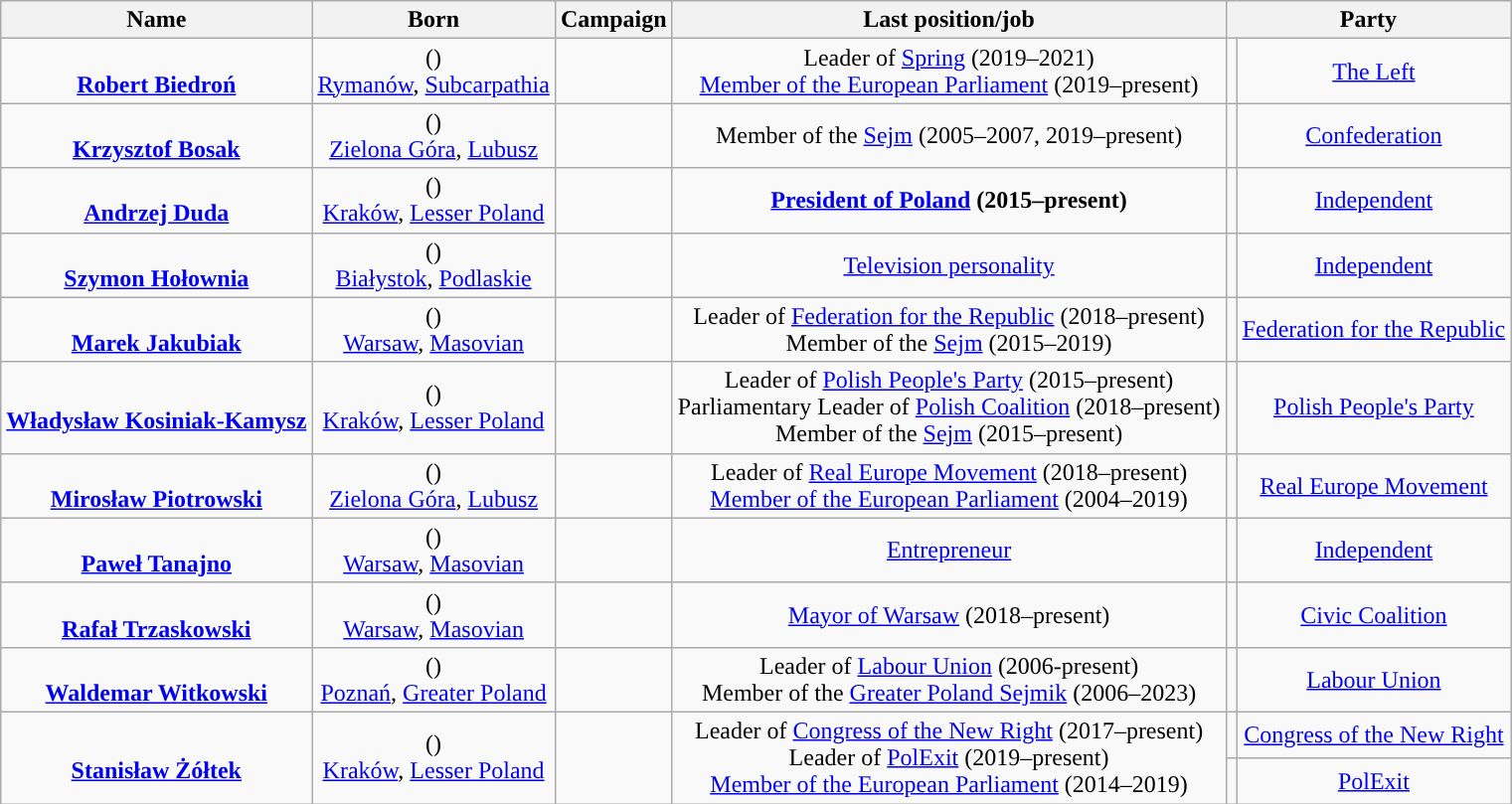<table class="wikitable sortable" style="text-align:center;">
<tr>
<th>Name</th>
<th>Born</th>
<th>Campaign</th>
<th class="unsortable">Last position/job</th>
<th colspan="2">Party</th>
</tr>
<tr>
<td data-sort-value="Biedroń, Robert"><br><strong><a href='#'>Robert Biedroń</a></strong></td>
<td> ()<br><a href='#'>Rymanów</a>, <a href='#'>Subcarpathia</a></td>
<td></td>
<td>Leader of <a href='#'>Spring</a> (2019–2021)<br><a href='#'>Member of the European Parliament</a> (2019–present)</td>
<td style="background:"></td>
<td><a href='#'>The Left</a></td>
</tr>
<tr>
<td data-sort-value="Bosak, Krzysztof"><br><strong><a href='#'>Krzysztof Bosak</a></strong></td>
<td> ()<br><a href='#'>Zielona Góra</a>, <a href='#'>Lubusz</a></td>
<td></td>
<td>Member of the <a href='#'>Sejm</a> (2005–2007, 2019–present)</td>
<td style="background:"></td>
<td><a href='#'>Confederation</a></td>
</tr>
<tr>
<td data-sort-value="Duda, Andrzej"><br><strong><a href='#'>Andrzej Duda</a></strong></td>
<td> ()<br><a href='#'>Kraków</a>, <a href='#'>Lesser Poland</a></td>
<td></td>
<td><strong><a href='#'>President of Poland</a> (2015–present)</strong></td>
<td style=background:></td>
<td><a href='#'>Independent</a></td>
</tr>
<tr>
<td data-sort-value="Hołownia, Szymon"><br><strong><a href='#'>Szymon Hołownia</a></strong></td>
<td> ()<br><a href='#'>Białystok</a>, <a href='#'>Podlaskie</a></td>
<td></td>
<td><a href='#'>Television personality</a></td>
<td style=background:></td>
<td><a href='#'>Independent</a></td>
</tr>
<tr>
<td data-sort-value="Jakubiak, Marek"><br><strong><a href='#'>Marek Jakubiak</a></strong></td>
<td> ()<br><a href='#'>Warsaw</a>, <a href='#'>Masovian</a></td>
<td></td>
<td>Leader of <a href='#'>Federation for the Republic</a> (2018–present)<br>Member of the <a href='#'>Sejm</a> (2015–2019)</td>
<td style=background:></td>
<td><a href='#'>Federation for the Republic</a></td>
</tr>
<tr>
<td data-sort-value="Kosiniak-Kamysz, Władysław"><br><strong><a href='#'>Władysław Kosiniak-Kamysz</a></strong></td>
<td> ()<br><a href='#'>Kraków</a>, <a href='#'>Lesser Poland</a></td>
<td></td>
<td>Leader of <a href='#'>Polish People's Party</a> (2015–present)<br>Parliamentary Leader of <a href='#'>Polish Coalition</a> (2018–present)<br>Member of the <a href='#'>Sejm</a> (2015–present)</td>
<td style=background:></td>
<td><a href='#'>Polish People's Party</a></td>
</tr>
<tr>
<td data-sort-value="Piotrowski, Mirosław"><br><strong><a href='#'>Mirosław Piotrowski</a></strong></td>
<td> ()<br><a href='#'>Zielona Góra</a>, <a href='#'>Lubusz</a></td>
<td></td>
<td>Leader of <a href='#'>Real Europe Movement</a> (2018–present)<br><a href='#'>Member of the European Parliament</a> (2004–2019)</td>
<td style=background:></td>
<td><a href='#'>Real Europe Movement</a></td>
</tr>
<tr>
<td data-sort-value="Tanajno, Paweł"><br><strong><a href='#'>Paweł Tanajno</a></strong></td>
<td> ()<br><a href='#'>Warsaw</a>, <a href='#'>Masovian</a></td>
<td></td>
<td><a href='#'>Entrepreneur</a></td>
<td style=background:></td>
<td><a href='#'>Independent</a></td>
</tr>
<tr>
<td data-sort-value="Trzaskowski, Rafał"><br><strong><a href='#'>Rafał Trzaskowski</a></strong></td>
<td> ()<br><a href='#'>Warsaw</a>, <a href='#'>Masovian</a></td>
<td></td>
<td><a href='#'>Mayor of Warsaw</a> (2018–present)</td>
<td style="background:"></td>
<td><a href='#'>Civic Coalition</a></td>
</tr>
<tr>
<td data-sort-value="Witkowski, Waldemar"><br><strong><a href='#'>Waldemar Witkowski</a></strong></td>
<td> ()<br><a href='#'>Poznań</a>, <a href='#'>Greater Poland</a></td>
<td></td>
<td>Leader of <a href='#'>Labour Union</a> (2006-present)<br>Member of the <a href='#'>Greater Poland Sejmik</a> (2006–2023)</td>
<td style=background:></td>
<td><a href='#'>Labour Union</a></td>
</tr>
<tr>
<td rowspan=2  data-sort-value="Żółtek, Stanisław"><br><strong><a href='#'>Stanisław Żółtek</a></strong></td>
<td rowspan=2> ()<br><a href='#'>Kraków</a>, <a href='#'>Lesser Poland</a></td>
<td rowspan=2></td>
<td rowspan=2>Leader of <a href='#'>Congress of the New Right</a> (2017–present)<br>Leader of <a href='#'>PolExit</a> (2019–present)<br><a href='#'>Member of the European Parliament</a> (2014–2019)</td>
<td></td>
<td><a href='#'>Congress of the New Right</a></td>
</tr>
<tr>
<td></td>
<td><a href='#'>PolExit</a></td>
</tr>
</table>
